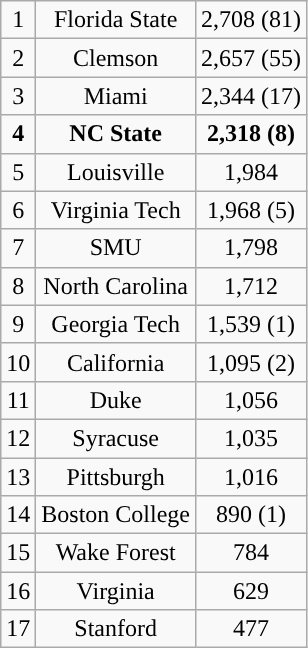<table class="wikitable" style="display: inline-table; text-align:center;">
<tr align="center">
<td>1</td>
<td>Florida State</td>
<td>2,708 (81)</td>
</tr>
<tr>
<td>2</td>
<td>Clemson</td>
<td>2,657 (55)</td>
</tr>
<tr>
<td>3</td>
<td>Miami</td>
<td>2,344 (17)</td>
</tr>
<tr>
<td style=><strong>4</strong></td>
<td><strong>NC State</strong></td>
<td style=><strong>2,318 (8)</strong></td>
</tr>
<tr>
<td>5</td>
<td>Louisville</td>
<td>1,984</td>
</tr>
<tr>
<td>6</td>
<td>Virginia Tech</td>
<td>1,968 (5)</td>
</tr>
<tr>
<td>7</td>
<td>SMU</td>
<td>1,798</td>
</tr>
<tr>
<td>8</td>
<td>North Carolina</td>
<td>1,712</td>
</tr>
<tr>
<td>9</td>
<td>Georgia Tech</td>
<td>1,539 (1)</td>
</tr>
<tr>
<td>10</td>
<td>California</td>
<td>1,095 (2)</td>
</tr>
<tr>
<td>11</td>
<td>Duke</td>
<td>1,056</td>
</tr>
<tr>
<td>12</td>
<td>Syracuse</td>
<td>1,035</td>
</tr>
<tr>
<td>13</td>
<td>Pittsburgh</td>
<td>1,016</td>
</tr>
<tr>
<td>14</td>
<td>Boston College</td>
<td>890 (1)</td>
</tr>
<tr>
<td>15</td>
<td>Wake Forest</td>
<td>784</td>
</tr>
<tr>
<td>16</td>
<td>Virginia</td>
<td>629</td>
</tr>
<tr>
<td>17</td>
<td>Stanford</td>
<td>477</td>
</tr>
</table>
